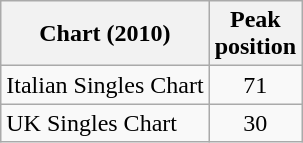<table class="wikitable sortable">
<tr>
<th>Chart (2010)</th>
<th>Peak <br>position</th>
</tr>
<tr>
<td>Italian Singles Chart</td>
<td align="center">71</td>
</tr>
<tr>
<td>UK Singles Chart</td>
<td align="center">30</td>
</tr>
</table>
